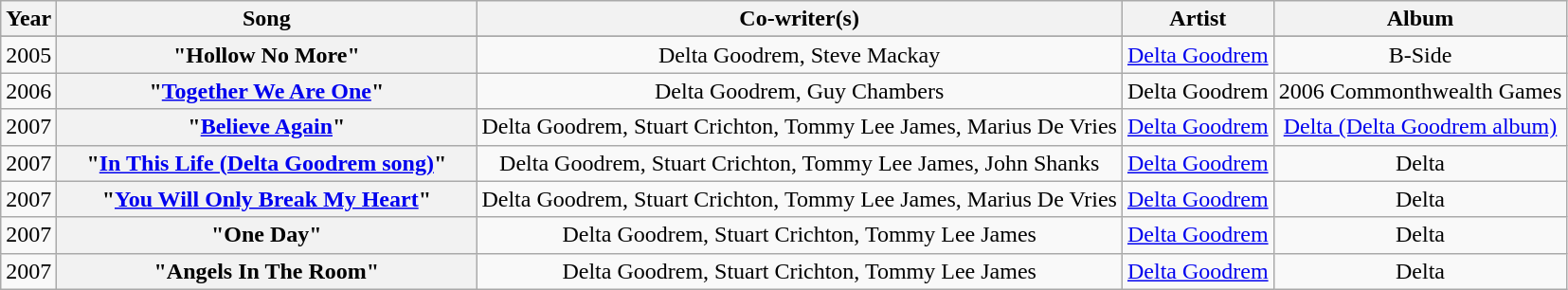<table class="wikitable plainrowheaders" style="text-align:center;">
<tr ">
<th>Year</th>
<th style="width:18em;">Song</th>
<th>Co-writer(s)</th>
<th>Artist</th>
<th>Album</th>
</tr>
<tr>
</tr>
<tr>
<td>2005</td>
<th scope="row">"Hollow No More"</th>
<td>Delta Goodrem, Steve Mackay</td>
<td><a href='#'>Delta Goodrem</a></td>
<td>B-Side</td>
</tr>
<tr>
<td>2006</td>
<th scope="row">"<a href='#'>Together We Are One</a>"</th>
<td>Delta Goodrem, Guy Chambers</td>
<td>Delta  Goodrem</td>
<td>2006 Commonthwealth Games</td>
</tr>
<tr>
<td>2007</td>
<th scope="row">"<a href='#'>Believe Again</a>"</th>
<td>Delta Goodrem, Stuart Crichton, Tommy Lee James, Marius De Vries</td>
<td><a href='#'>Delta Goodrem</a></td>
<td><a href='#'>Delta (Delta Goodrem album)</a></td>
</tr>
<tr>
<td>2007</td>
<th scope="row">"<a href='#'>In This Life (Delta Goodrem song)</a>"</th>
<td>Delta Goodrem, Stuart Crichton, Tommy Lee James, John Shanks</td>
<td><a href='#'>Delta Goodrem</a></td>
<td>Delta</td>
</tr>
<tr>
<td>2007</td>
<th scope="row">"<a href='#'>You Will Only Break My Heart</a>"</th>
<td>Delta Goodrem, Stuart Crichton, Tommy Lee James, Marius De Vries</td>
<td><a href='#'>Delta Goodrem</a></td>
<td>Delta</td>
</tr>
<tr>
<td>2007</td>
<th scope="row">"One Day"</th>
<td>Delta Goodrem, Stuart Crichton, Tommy Lee James</td>
<td><a href='#'>Delta Goodrem</a></td>
<td>Delta</td>
</tr>
<tr>
<td>2007</td>
<th scope="row">"Angels In The Room"</th>
<td>Delta Goodrem, Stuart Crichton, Tommy Lee James</td>
<td><a href='#'>Delta Goodrem</a></td>
<td>Delta</td>
</tr>
</table>
